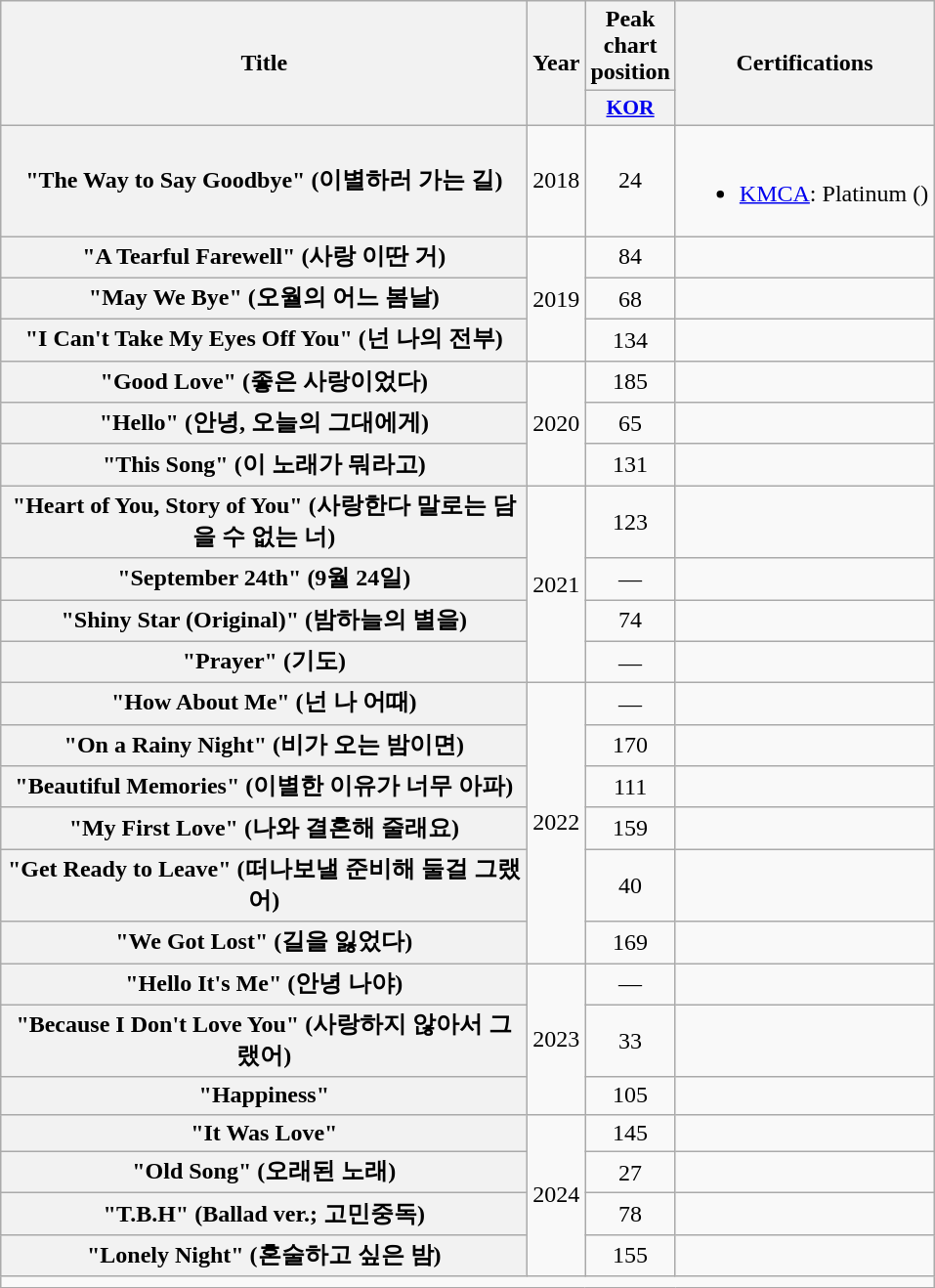<table class="wikitable plainrowheaders" style="text-align:center;">
<tr>
<th scope="col" rowspan="2" style="width:22em;">Title</th>
<th scope="col" rowspan="2">Year</th>
<th scope="col">Peak chart position</th>
<th scope="col" rowspan="2">Certifications</th>
</tr>
<tr>
<th scope="col" style="width:2.5em;font-size:90%;"><a href='#'>KOR</a><br></th>
</tr>
<tr>
<th scope="row">"The Way to Say Goodbye" (이별하러 가는 길)</th>
<td>2018</td>
<td>24</td>
<td><br><ul><li><a href='#'>KMCA</a>: Platinum ()</li></ul></td>
</tr>
<tr>
<th scope="row">"A Tearful Farewell" (사랑 이딴 거)</th>
<td rowspan="3">2019</td>
<td>84</td>
<td></td>
</tr>
<tr>
<th scope="row">"May We Bye" (오월의 어느 봄날) </th>
<td>68</td>
<td></td>
</tr>
<tr>
<th scope="row">"I Can't Take My Eyes Off You" (넌 나의 전부)</th>
<td>134</td>
<td></td>
</tr>
<tr>
<th scope="row">"Good Love" (좋은 사랑이었다)</th>
<td rowspan="3">2020</td>
<td>185</td>
<td></td>
</tr>
<tr>
<th scope="row">"Hello" (안녕, 오늘의 그대에게)</th>
<td>65</td>
<td></td>
</tr>
<tr>
<th scope="row">"This Song" (이 노래가 뭐라고)</th>
<td>131</td>
<td></td>
</tr>
<tr>
<th scope="row">"Heart of You, Story of You" (사랑한다 말로는 담을 수 없는 너)</th>
<td rowspan="4">2021</td>
<td>123</td>
<td></td>
</tr>
<tr>
<th scope="row">"September 24th" (9월 24일)</th>
<td>—</td>
<td></td>
</tr>
<tr>
<th scope="row">"Shiny Star (Original)" (밤하늘의 별을)</th>
<td>74</td>
<td></td>
</tr>
<tr>
<th scope="row">"Prayer" (기도) </th>
<td>—</td>
<td></td>
</tr>
<tr>
<th scope="row">"How About Me" (넌 나 어때) </th>
<td rowspan="6">2022</td>
<td>—</td>
<td></td>
</tr>
<tr>
<th scope="row">"On a Rainy Night" (비가 오는 밤이면)</th>
<td>170</td>
<td></td>
</tr>
<tr>
<th scope="row">"Beautiful Memories" (이별한 이유가 너무 아파)</th>
<td>111</td>
<td></td>
</tr>
<tr>
<th scope="row">"My First Love" (나와 결혼해 줄래요) </th>
<td>159</td>
<td></td>
</tr>
<tr>
<th scope="row">"Get Ready to Leave" (떠나보낼 준비해 둘걸 그랬어)</th>
<td>40</td>
<td></td>
</tr>
<tr>
<th scope="row">"We Got Lost" (길을 잃었다)</th>
<td>169</td>
<td></td>
</tr>
<tr>
<th scope="row">"Hello It's Me" (안녕 나야)</th>
<td rowspan="3">2023</td>
<td>—</td>
<td></td>
</tr>
<tr>
<th scope="row">"Because I Don't Love You" (사랑하지 않아서 그랬어)</th>
<td>33</td>
<td></td>
</tr>
<tr>
<th scope="row">"Happiness"<br></th>
<td>105</td>
<td></td>
</tr>
<tr>
<th scope="row">"It Was Love"</th>
<td rowspan="4">2024</td>
<td>145</td>
<td></td>
</tr>
<tr>
<th scope="row">"Old Song" (오래된 노래)<br></th>
<td>27</td>
<td></td>
</tr>
<tr>
<th scope="row">"T.B.H" (Ballad ver.; 고민중독)<br></th>
<td>78</td>
<td></td>
</tr>
<tr>
<th scope="row">"Lonely Night" (혼술하고 싶은 밤)</th>
<td>155</td>
<td></td>
</tr>
<tr>
<td colspan="5"></td>
</tr>
</table>
